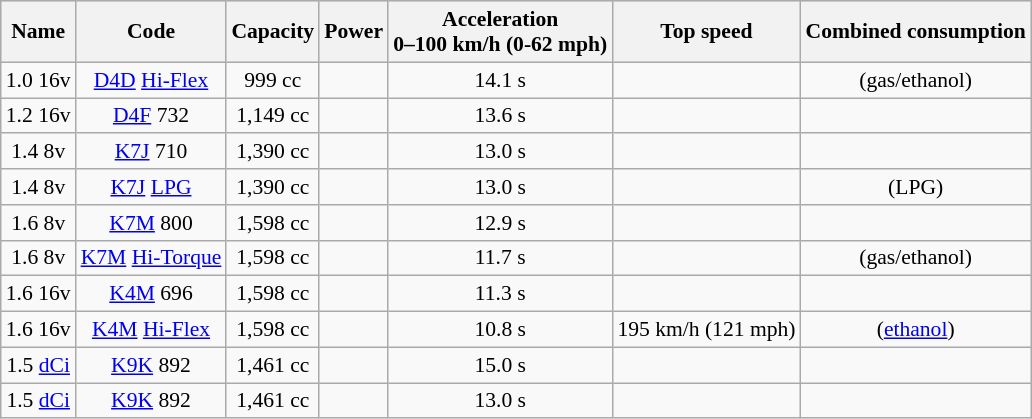<table class="wikitable" style="text-align:center; font-size:90%;">
<tr style="text-align:center; background:#dcdcdc; vertical-align:middle;">
<th>Name</th>
<th>Code</th>
<th>Capacity</th>
<th>Power</th>
<th>Acceleration<br>0–100 km/h (0-62 mph)</th>
<th>Top speed</th>
<th>Combined consumption</th>
</tr>
<tr>
<td>1.0 16v</td>
<td><a href='#'>D4D</a> <a href='#'>Hi-Flex</a></td>
<td>999 cc</td>
<td></td>
<td>14.1 s</td>
<td></td>
<td>(gas/ethanol)</td>
</tr>
<tr>
<td>1.2 16v</td>
<td><a href='#'>D4F</a> 732</td>
<td>1,149 cc</td>
<td></td>
<td>13.6 s</td>
<td></td>
<td></td>
</tr>
<tr>
<td>1.4 8v</td>
<td><a href='#'>K7J</a> 710</td>
<td>1,390 cc</td>
<td></td>
<td>13.0 s</td>
<td></td>
<td></td>
</tr>
<tr>
<td>1.4 8v</td>
<td><a href='#'>K7J</a> <a href='#'>LPG</a></td>
<td>1,390 cc</td>
<td></td>
<td>13.0 s</td>
<td></td>
<td> (LPG)</td>
</tr>
<tr>
<td>1.6 8v</td>
<td><a href='#'>K7M</a> 800</td>
<td>1,598 cc</td>
<td></td>
<td>12.9 s</td>
<td></td>
<td></td>
</tr>
<tr>
<td>1.6 8v</td>
<td><a href='#'>K7M</a> <a href='#'>Hi-Torque</a></td>
<td>1,598 cc</td>
<td></td>
<td>11.7 s</td>
<td></td>
<td>(gas/ethanol)</td>
</tr>
<tr>
<td>1.6 16v</td>
<td><a href='#'>K4M</a> 696</td>
<td>1,598 cc</td>
<td></td>
<td>11.3 s</td>
<td></td>
<td></td>
</tr>
<tr>
<td>1.6 16v</td>
<td><a href='#'>K4M</a> <a href='#'>Hi-Flex</a></td>
<td>1,598 cc</td>
<td></td>
<td>10.8 s</td>
<td>195 km/h (121 mph)</td>
<td> (<a href='#'>ethanol</a>)</td>
</tr>
<tr>
<td>1.5 <a href='#'>dCi</a></td>
<td><a href='#'>K9K</a> 892</td>
<td>1,461 cc</td>
<td></td>
<td>15.0 s</td>
<td></td>
<td></td>
</tr>
<tr>
<td>1.5 <a href='#'>dCi</a></td>
<td><a href='#'>K9K</a> 892</td>
<td>1,461 cc</td>
<td></td>
<td>13.0 s</td>
<td></td>
<td></td>
</tr>
</table>
